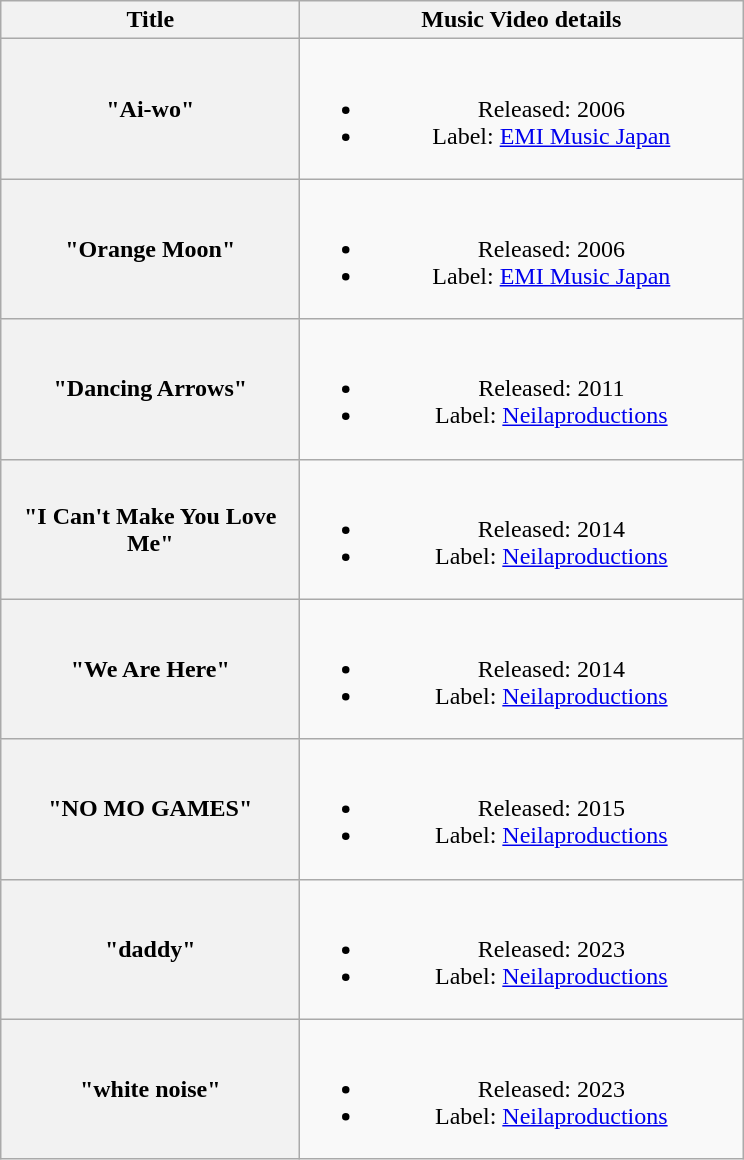<table class="wikitable plainrowheaders" style="text-align:center;">
<tr>
<th scope="col" style="width:12em;">Title</th>
<th scope="col" style="width:18em;">Music Video details</th>
</tr>
<tr>
<th scope="row">"Ai-wo"</th>
<td><br><ul><li>Released: 2006</li><li>Label: <a href='#'>EMI Music Japan</a></li></ul></td>
</tr>
<tr>
<th scope="row">"Orange Moon"</th>
<td><br><ul><li>Released: 2006</li><li>Label: <a href='#'>EMI Music Japan</a></li></ul></td>
</tr>
<tr>
<th scope="row">"Dancing Arrows"</th>
<td><br><ul><li>Released: 2011</li><li>Label: <a href='#'>Neilaproductions</a></li></ul></td>
</tr>
<tr>
<th scope="row">"I Can't Make You Love Me"</th>
<td><br><ul><li>Released: 2014</li><li>Label: <a href='#'>Neilaproductions</a></li></ul></td>
</tr>
<tr>
<th scope="row">"We Are Here"</th>
<td><br><ul><li>Released: 2014</li><li>Label: <a href='#'>Neilaproductions</a></li></ul></td>
</tr>
<tr>
<th scope="row">"NO MO GAMES"</th>
<td><br><ul><li>Released: 2015</li><li>Label: <a href='#'>Neilaproductions</a></li></ul></td>
</tr>
<tr>
<th scope="row">"daddy"</th>
<td><br><ul><li>Released: 2023</li><li>Label: <a href='#'>Neilaproductions</a></li></ul></td>
</tr>
<tr>
<th scope="row">"white noise"</th>
<td><br><ul><li>Released: 2023</li><li>Label: <a href='#'>Neilaproductions</a></li></ul></td>
</tr>
</table>
